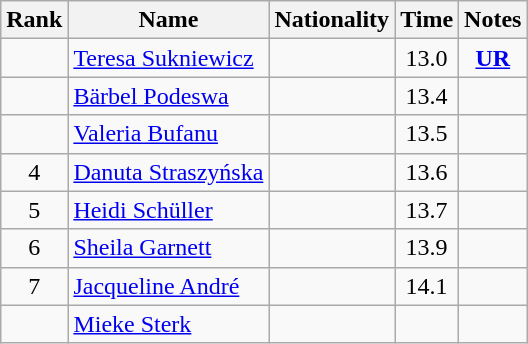<table class="wikitable sortable" style="text-align:center">
<tr>
<th>Rank</th>
<th>Name</th>
<th>Nationality</th>
<th>Time</th>
<th>Notes</th>
</tr>
<tr>
<td></td>
<td align=left><a href='#'>Teresa Sukniewicz</a></td>
<td align=left></td>
<td>13.0</td>
<td><strong><a href='#'>UR</a></strong></td>
</tr>
<tr>
<td></td>
<td align=left><a href='#'>Bärbel Podeswa</a></td>
<td align=left></td>
<td>13.4</td>
<td></td>
</tr>
<tr>
<td></td>
<td align=left><a href='#'>Valeria Bufanu</a></td>
<td align=left></td>
<td>13.5</td>
<td></td>
</tr>
<tr>
<td>4</td>
<td align=left><a href='#'>Danuta Straszyńska</a></td>
<td align=left></td>
<td>13.6</td>
<td></td>
</tr>
<tr>
<td>5</td>
<td align=left><a href='#'>Heidi Schüller</a></td>
<td align=left></td>
<td>13.7</td>
<td></td>
</tr>
<tr>
<td>6</td>
<td align=left><a href='#'>Sheila Garnett</a></td>
<td align=left></td>
<td>13.9</td>
<td></td>
</tr>
<tr>
<td>7</td>
<td align=left><a href='#'>Jacqueline André</a></td>
<td align=left></td>
<td>14.1</td>
<td></td>
</tr>
<tr>
<td></td>
<td align=left><a href='#'>Mieke Sterk</a></td>
<td align=left></td>
<td></td>
<td></td>
</tr>
</table>
